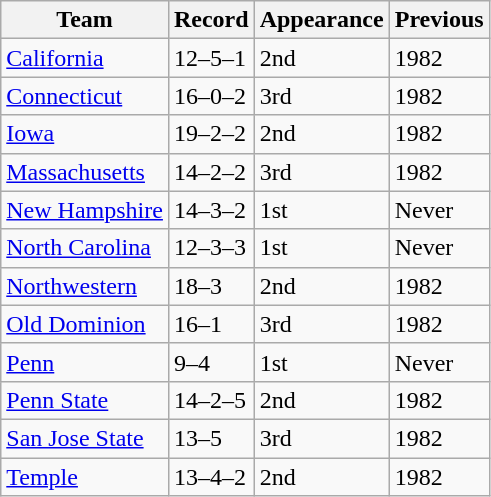<table class="wikitable">
<tr>
<th>Team</th>
<th>Record</th>
<th>Appearance</th>
<th>Previous</th>
</tr>
<tr>
<td><a href='#'>California</a></td>
<td>12–5–1</td>
<td>2nd</td>
<td>1982</td>
</tr>
<tr>
<td><a href='#'>Connecticut</a></td>
<td>16–0–2</td>
<td>3rd</td>
<td>1982</td>
</tr>
<tr>
<td><a href='#'>Iowa</a></td>
<td>19–2–2</td>
<td>2nd</td>
<td>1982</td>
</tr>
<tr>
<td><a href='#'>Massachusetts</a></td>
<td>14–2–2</td>
<td>3rd</td>
<td>1982</td>
</tr>
<tr>
<td><a href='#'>New Hampshire</a></td>
<td>14–3–2</td>
<td>1st</td>
<td>Never</td>
</tr>
<tr>
<td><a href='#'>North Carolina</a></td>
<td>12–3–3</td>
<td>1st</td>
<td>Never</td>
</tr>
<tr>
<td><a href='#'>Northwestern</a></td>
<td>18–3</td>
<td>2nd</td>
<td>1982</td>
</tr>
<tr>
<td><a href='#'>Old Dominion</a></td>
<td>16–1</td>
<td>3rd</td>
<td>1982</td>
</tr>
<tr>
<td><a href='#'>Penn</a></td>
<td>9–4</td>
<td>1st</td>
<td>Never</td>
</tr>
<tr>
<td><a href='#'>Penn State</a></td>
<td>14–2–5</td>
<td>2nd</td>
<td>1982</td>
</tr>
<tr>
<td><a href='#'>San Jose State</a></td>
<td>13–5</td>
<td>3rd</td>
<td>1982</td>
</tr>
<tr>
<td><a href='#'>Temple</a></td>
<td>13–4–2</td>
<td>2nd</td>
<td>1982</td>
</tr>
</table>
